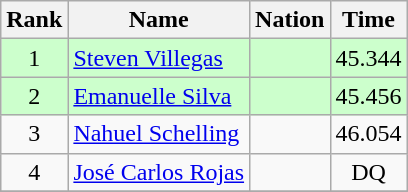<table class="wikitable sortable" style="text-align:center">
<tr>
<th>Rank</th>
<th>Name</th>
<th>Nation</th>
<th>Time</th>
</tr>
<tr bgcolor=ccffcc>
<td>1</td>
<td align=left><a href='#'>Steven Villegas</a></td>
<td align=left></td>
<td>45.344</td>
</tr>
<tr bgcolor=ccffcc>
<td>2</td>
<td align=left><a href='#'>Emanuelle Silva</a></td>
<td align=left></td>
<td>45.456</td>
</tr>
<tr>
<td>3</td>
<td align=left><a href='#'>Nahuel Schelling</a></td>
<td align=left></td>
<td>46.054</td>
</tr>
<tr>
<td>4</td>
<td align=left><a href='#'>José Carlos Rojas</a></td>
<td align=left></td>
<td>DQ</td>
</tr>
<tr>
</tr>
</table>
